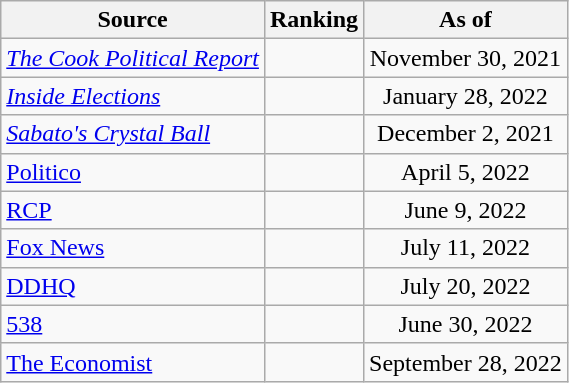<table class="wikitable" style="text-align:center">
<tr>
<th>Source</th>
<th>Ranking</th>
<th>As of</th>
</tr>
<tr>
<td align=left><em><a href='#'>The Cook Political Report</a></em></td>
<td></td>
<td>November 30, 2021</td>
</tr>
<tr>
<td align=left><em><a href='#'>Inside Elections</a></em></td>
<td></td>
<td>January 28, 2022</td>
</tr>
<tr>
<td align=left><em><a href='#'>Sabato's Crystal Ball</a></em></td>
<td></td>
<td>December 2, 2021</td>
</tr>
<tr>
<td style="text-align:left;"><a href='#'>Politico</a></td>
<td></td>
<td>April 5, 2022</td>
</tr>
<tr>
<td align="left"><a href='#'>RCP</a></td>
<td></td>
<td>June 9, 2022</td>
</tr>
<tr>
<td align=left><a href='#'>Fox News</a></td>
<td></td>
<td>July 11, 2022</td>
</tr>
<tr>
<td align="left"><a href='#'>DDHQ</a></td>
<td></td>
<td>July 20, 2022</td>
</tr>
<tr>
<td align="left"><a href='#'>538</a></td>
<td></td>
<td>June 30, 2022</td>
</tr>
<tr>
<td align="left"><a href='#'>The Economist</a></td>
<td></td>
<td>September 28, 2022</td>
</tr>
</table>
